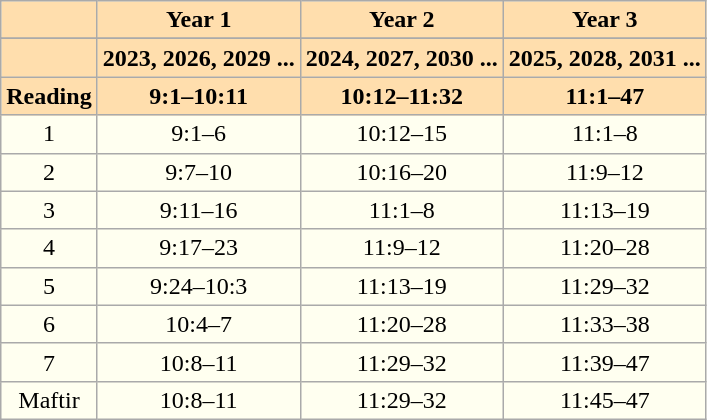<table class="wikitable" style="background:Ivory; text-align:center">
<tr>
<th style="background:Navajowhite;"></th>
<th style="background:Navajowhite;">Year 1</th>
<th style="background:Navajowhite;">Year 2</th>
<th style="background:Navajowhite;">Year 3</th>
</tr>
<tr>
</tr>
<tr>
<th style="background:Navajowhite;"></th>
<th style="background:Navajowhite;">2023, 2026, 2029 ...</th>
<th style="background:Navajowhite;">2024, 2027, 2030 ...</th>
<th style="background:Navajowhite;">2025, 2028, 2031 ...</th>
</tr>
<tr>
<th style="background:Navajowhite;">Reading</th>
<th style="background:Navajowhite;">9:1–10:11</th>
<th style="background:Navajowhite;">10:12–11:32</th>
<th style="background:Navajowhite;">11:1–47</th>
</tr>
<tr>
<td>1</td>
<td>9:1–6</td>
<td>10:12–15</td>
<td>11:1–8</td>
</tr>
<tr>
<td>2</td>
<td>9:7–10</td>
<td>10:16–20</td>
<td>11:9–12</td>
</tr>
<tr>
<td>3</td>
<td>9:11–16</td>
<td>11:1–8</td>
<td>11:13–19</td>
</tr>
<tr>
<td>4</td>
<td>9:17–23</td>
<td>11:9–12</td>
<td>11:20–28</td>
</tr>
<tr>
<td>5</td>
<td>9:24–10:3</td>
<td>11:13–19</td>
<td>11:29–32</td>
</tr>
<tr>
<td>6</td>
<td>10:4–7</td>
<td>11:20–28</td>
<td>11:33–38</td>
</tr>
<tr>
<td>7</td>
<td>10:8–11</td>
<td>11:29–32</td>
<td>11:39–47</td>
</tr>
<tr>
<td>Maftir</td>
<td>10:8–11</td>
<td>11:29–32</td>
<td>11:45–47</td>
</tr>
</table>
